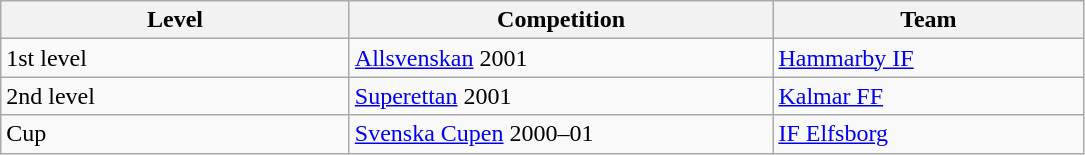<table class="wikitable" style="text-align: left;">
<tr>
<th style="width: 225px;">Level</th>
<th style="width: 275px;">Competition</th>
<th style="width: 200px;">Team</th>
</tr>
<tr>
<td>1st level</td>
<td><a href='#'>Allsvenskan</a> 2001</td>
<td><a href='#'>Hammarby IF</a></td>
</tr>
<tr>
<td>2nd level</td>
<td><a href='#'>Superettan</a> 2001</td>
<td><a href='#'>Kalmar FF</a></td>
</tr>
<tr>
<td>Cup</td>
<td><a href='#'>Svenska Cupen</a> 2000–01</td>
<td><a href='#'>IF Elfsborg</a></td>
</tr>
</table>
